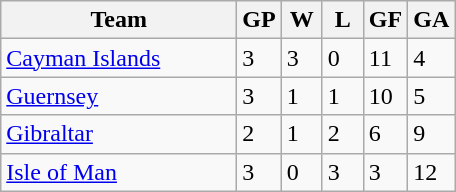<table class="wikitable">
<tr>
<th width=150>Team</th>
<th width=20>GP</th>
<th width=20>W</th>
<th width=20>L</th>
<th width=20>GF</th>
<th width=20>GA</th>
</tr>
<tr>
<td align="left"> <a href='#'>Cayman Islands</a></td>
<td>3</td>
<td>3</td>
<td>0</td>
<td>11</td>
<td>4</td>
</tr>
<tr>
<td align="left"> <a href='#'>Guernsey</a></td>
<td>3</td>
<td>1</td>
<td>1</td>
<td>10</td>
<td>5</td>
</tr>
<tr>
<td align="left"> <a href='#'>Gibraltar</a></td>
<td>2</td>
<td>1</td>
<td>2</td>
<td>6</td>
<td>9</td>
</tr>
<tr>
<td align="left"> <a href='#'>Isle of Man</a></td>
<td>3</td>
<td>0</td>
<td>3</td>
<td>3</td>
<td>12</td>
</tr>
</table>
